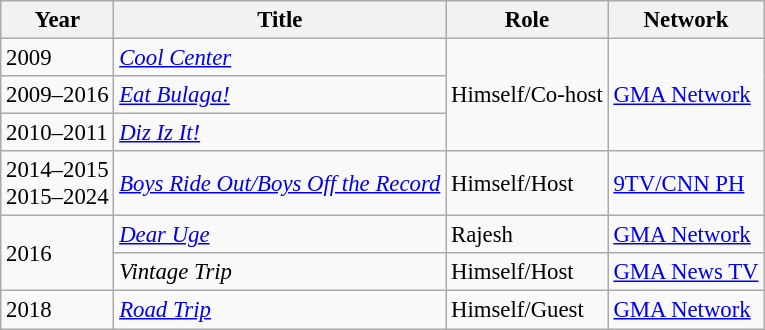<table class="wikitable" style="font-size: 95%;">
<tr>
<th>Year</th>
<th>Title</th>
<th>Role</th>
<th>Network</th>
</tr>
<tr>
<td>2009</td>
<td><em><a href='#'>Cool Center</a></em></td>
<td rowspan="3">Himself/Co-host</td>
<td rowspan="3"><a href='#'>GMA Network</a></td>
</tr>
<tr>
<td>2009–2016</td>
<td><em><a href='#'>Eat Bulaga!</a></em></td>
</tr>
<tr>
<td>2010–2011</td>
<td><em><a href='#'>Diz Iz It!</a></em></td>
</tr>
<tr>
<td>2014–2015<br> 2015–2024</td>
<td><em><a href='#'>Boys Ride Out/Boys Off the Record</a></em></td>
<td>Himself/Host</td>
<td><a href='#'>9TV/CNN PH</a></td>
</tr>
<tr>
<td rowspan="2">2016</td>
<td><em><a href='#'>Dear Uge</a></em></td>
<td>Rajesh</td>
<td><a href='#'>GMA Network</a></td>
</tr>
<tr>
<td><em>Vintage Trip</em></td>
<td>Himself/Host</td>
<td><a href='#'>GMA News TV</a></td>
</tr>
<tr>
<td>2018</td>
<td><a href='#'><em>Road Trip</em></a></td>
<td>Himself/Guest</td>
<td><a href='#'>GMA Network</a></td>
</tr>
</table>
